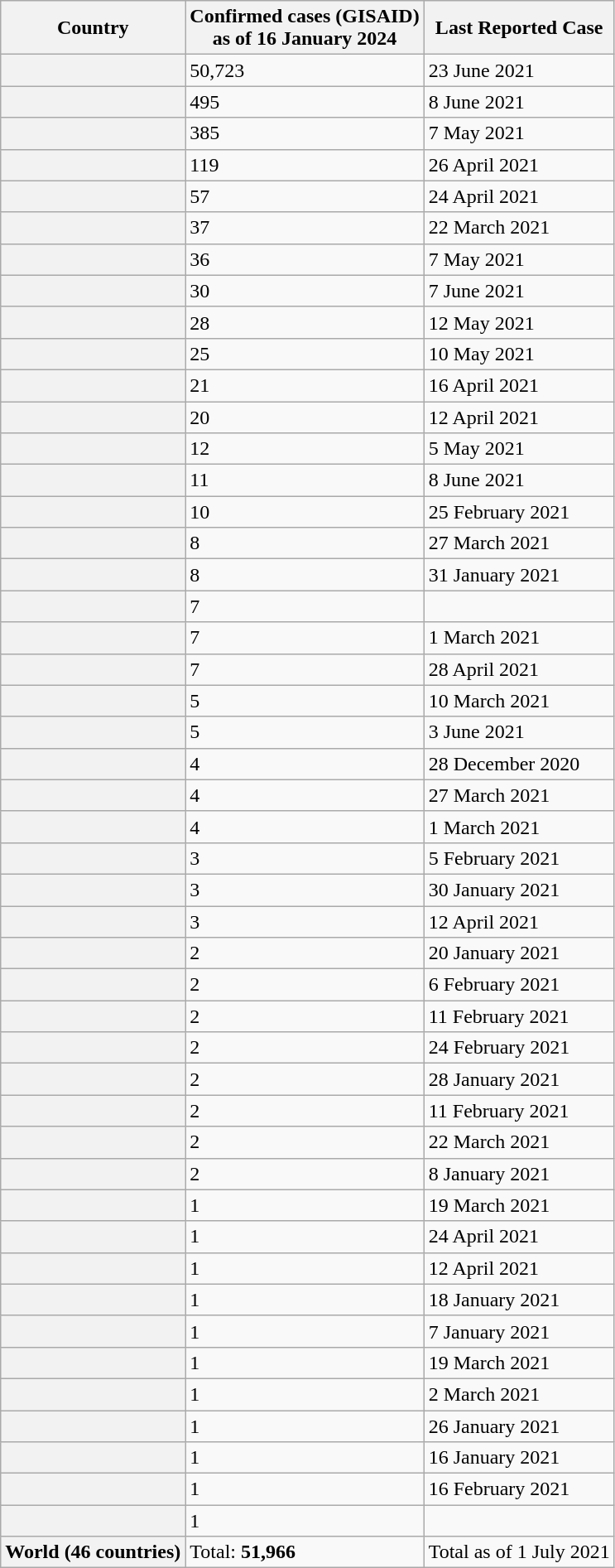<table class="wikitable sortable plainrowheaders collapsible collapsed">
<tr>
<th scope="col">Country</th>
<th scope="col">Confirmed cases (GISAID)<br>as of 16 January 2024</th>
<th scope="col">Last Reported Case</th>
</tr>
<tr>
<th scope="row"></th>
<td>50,723</td>
<td>23 June 2021</td>
</tr>
<tr>
<th scope="row"></th>
<td>495</td>
<td>8 June 2021</td>
</tr>
<tr>
<th scope="row"></th>
<td>385</td>
<td>7 May 2021</td>
</tr>
<tr>
<th scope="row"></th>
<td>119</td>
<td>26 April 2021</td>
</tr>
<tr>
<th scope="row"></th>
<td>57</td>
<td>24 April 2021</td>
</tr>
<tr>
<th scope="row"></th>
<td>37</td>
<td>22 March 2021</td>
</tr>
<tr>
<th scope="row"></th>
<td>36</td>
<td>7 May 2021</td>
</tr>
<tr>
<th scope="row"></th>
<td>30</td>
<td>7 June 2021</td>
</tr>
<tr>
<th scope="row"></th>
<td>28</td>
<td>12 May 2021</td>
</tr>
<tr>
<th scope="row"></th>
<td>25</td>
<td>10 May 2021</td>
</tr>
<tr>
<th scope="row"></th>
<td>21</td>
<td>16 April 2021</td>
</tr>
<tr>
<th scope="row"></th>
<td>20</td>
<td>12 April 2021</td>
</tr>
<tr>
<th scope="row"></th>
<td>12</td>
<td>5 May 2021</td>
</tr>
<tr>
<th scope="row"></th>
<td>11</td>
<td>8 June 2021</td>
</tr>
<tr>
<th scope="row"></th>
<td>10</td>
<td>25 February 2021</td>
</tr>
<tr>
<th scope="row"></th>
<td>8</td>
<td>27 March 2021</td>
</tr>
<tr>
<th scope="row"></th>
<td>8</td>
<td>31 January 2021</td>
</tr>
<tr>
<th scope="row"></th>
<td>7</td>
<td></td>
</tr>
<tr>
<th scope="row"></th>
<td>7</td>
<td>1 March 2021</td>
</tr>
<tr>
<th scope="row"></th>
<td>7</td>
<td>28 April 2021</td>
</tr>
<tr>
<th scope="row"></th>
<td>5</td>
<td>10 March 2021</td>
</tr>
<tr>
<th scope="row"></th>
<td>5</td>
<td>3 June 2021</td>
</tr>
<tr>
<th scope="row"></th>
<td>4</td>
<td>28 December 2020</td>
</tr>
<tr>
<th scope="row"></th>
<td>4</td>
<td>27 March 2021</td>
</tr>
<tr>
<th scope="row"></th>
<td>4</td>
<td>1 March 2021</td>
</tr>
<tr>
<th scope="row"></th>
<td>3</td>
<td>5 February 2021</td>
</tr>
<tr>
<th scope="row"></th>
<td>3</td>
<td>30 January 2021</td>
</tr>
<tr>
<th scope="row"></th>
<td>3</td>
<td>12 April 2021</td>
</tr>
<tr>
<th scope="row"></th>
<td>2</td>
<td>20 January 2021</td>
</tr>
<tr>
<th scope="row"></th>
<td>2</td>
<td>6 February 2021</td>
</tr>
<tr>
<th scope="row"></th>
<td>2</td>
<td>11 February 2021</td>
</tr>
<tr>
<th scope="row"></th>
<td>2</td>
<td>24 February 2021</td>
</tr>
<tr>
<th scope="row"></th>
<td>2</td>
<td>28 January 2021</td>
</tr>
<tr>
<th scope="row"></th>
<td>2</td>
<td>11 February 2021</td>
</tr>
<tr>
<th scope="row"></th>
<td>2</td>
<td>22 March 2021</td>
</tr>
<tr>
<th scope="row"></th>
<td>2</td>
<td>8 January 2021</td>
</tr>
<tr>
<th scope="row"></th>
<td>1</td>
<td>19 March 2021</td>
</tr>
<tr>
<th scope="row"></th>
<td>1</td>
<td>24 April 2021</td>
</tr>
<tr>
<th scope="row"></th>
<td>1</td>
<td>12 April 2021</td>
</tr>
<tr>
<th scope="row"></th>
<td>1</td>
<td>18 January 2021</td>
</tr>
<tr>
<th scope="row"></th>
<td>1</td>
<td>7 January 2021</td>
</tr>
<tr>
<th scope="row"></th>
<td>1</td>
<td>19 March 2021</td>
</tr>
<tr>
<th scope="row"></th>
<td>1</td>
<td>2 March 2021</td>
</tr>
<tr>
<th scope="row"></th>
<td>1</td>
<td>26 January 2021</td>
</tr>
<tr>
<th scope="row"></th>
<td>1</td>
<td>16 January 2021</td>
</tr>
<tr>
<th scope="row"></th>
<td>1</td>
<td>16 February 2021</td>
</tr>
<tr>
<th scope="row"></th>
<td>1</td>
<td></td>
</tr>
<tr>
<th scope="row"><strong>World</strong> (46 countries)</th>
<td>Total: <strong>51,966</strong></td>
<td>Total as of 1 July 2021</td>
</tr>
</table>
